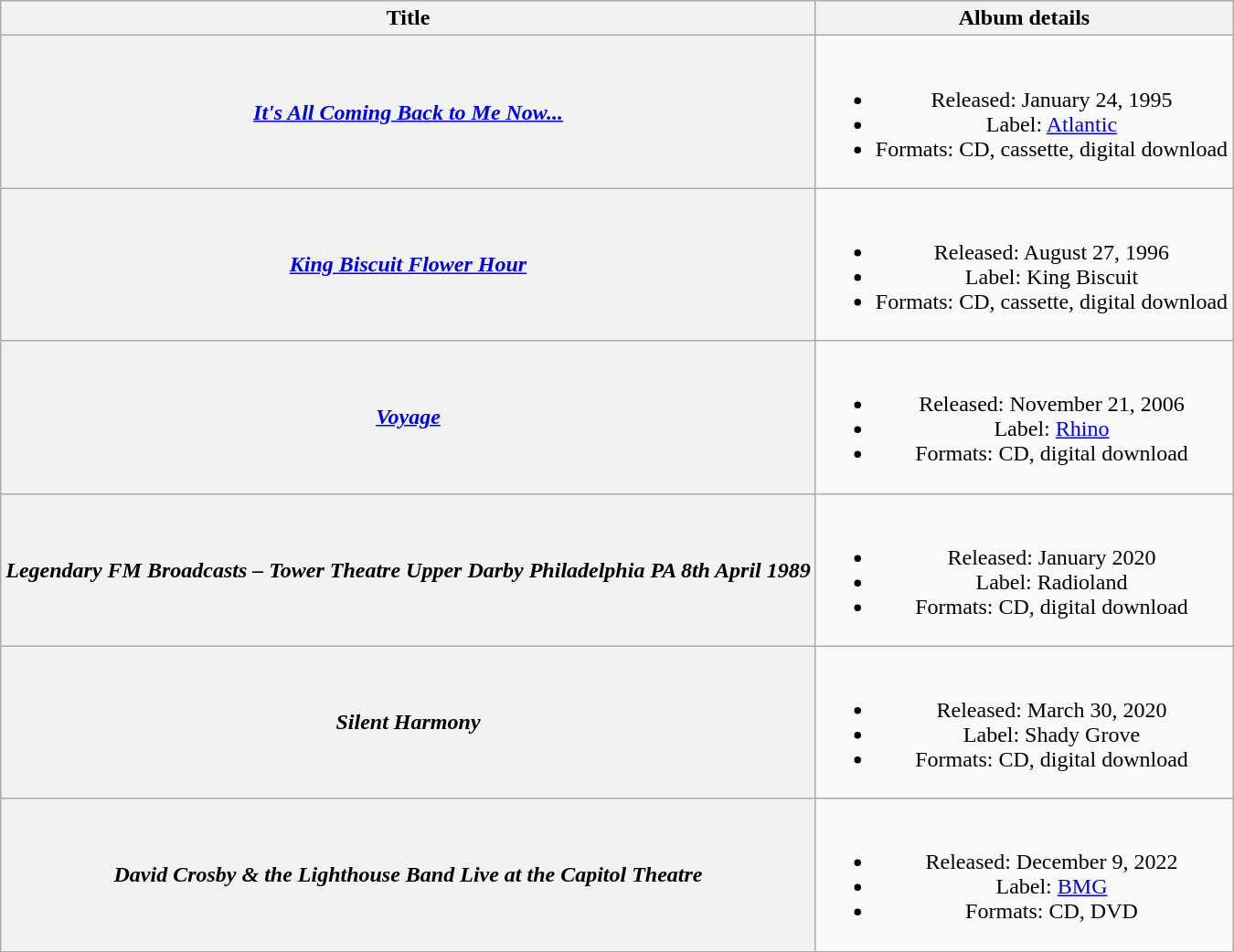<table class="wikitable plainrowheaders" style="text-align:center;">
<tr>
<th scope="col">Title</th>
<th scope="col">Album details</th>
</tr>
<tr>
<th scope="row"><em><a href='#'>It's All Coming Back to Me Now...</a></em></th>
<td><br><ul><li>Released: January 24, 1995</li><li>Label: <a href='#'>Atlantic</a></li><li>Formats: CD, cassette, digital download</li></ul></td>
</tr>
<tr>
<th scope="row"><em><a href='#'>King Biscuit Flower Hour</a></em></th>
<td><br><ul><li>Released: August 27, 1996</li><li>Label: King Biscuit</li><li>Formats: CD, cassette, digital download</li></ul></td>
</tr>
<tr>
<th scope="row"><em><a href='#'>Voyage</a></em></th>
<td><br><ul><li>Released: November 21, 2006</li><li>Label: <a href='#'>Rhino</a></li><li>Formats: CD, digital download</li></ul></td>
</tr>
<tr>
<th scope="row"><em>Legendary FM Broadcasts – Tower Theatre Upper Darby Philadelphia PA 8th April 1989</em></th>
<td><br><ul><li>Released: January 2020</li><li>Label: Radioland</li><li>Formats: CD, digital download</li></ul></td>
</tr>
<tr>
<th scope="row"><em>Silent Harmony</em></th>
<td><br><ul><li>Released: March 30, 2020</li><li>Label: Shady Grove</li><li>Formats: CD, digital download</li></ul></td>
</tr>
<tr>
<th scope="row"><em>David Crosby & the Lighthouse Band Live at the Capitol Theatre</em></th>
<td><br><ul><li>Released: December 9, 2022</li><li>Label: <a href='#'>BMG</a></li><li>Formats: CD, DVD</li></ul></td>
</tr>
</table>
